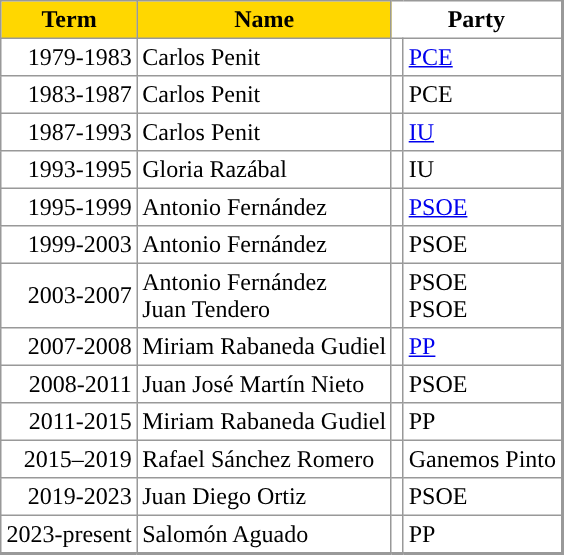<table align="center" rules="all" cellspacing="0" cellpadding="3" style="border: 1px solid #999; border-right: 2px solid #999; border-bottom:2px solid #999">
<tr>
<th bgcolor="gold">Term</th>
<th align="center" bgcolor="gold">Name</th>
<th colspan="2">Party</th>
</tr>
<tr>
<td align="right">1979-1983</td>
<td>Carlos Penit</td>
<td width="1"></td>
<td><a href='#'>PCE</a></td>
</tr>
<tr>
<td align="right">1983-1987</td>
<td>Carlos Penit</td>
<td></td>
<td>PCE</td>
</tr>
<tr>
<td align="right">1987-1993</td>
<td>Carlos Penit</td>
<td></td>
<td><a href='#'>IU</a></td>
</tr>
<tr>
<td align="right">1993-1995</td>
<td>Gloria Razábal</td>
<td></td>
<td>IU</td>
</tr>
<tr>
<td align="right">1995-1999</td>
<td>Antonio Fernández</td>
<td></td>
<td><a href='#'>PSOE</a></td>
</tr>
<tr>
<td align="right">1999-2003</td>
<td>Antonio Fernández</td>
<td></td>
<td>PSOE</td>
</tr>
<tr>
<td align="right">2003-2007</td>
<td>Antonio Fernández<br>Juan Tendero</td>
<td></td>
<td>PSOE<br>PSOE</td>
</tr>
<tr>
<td align="right">2007-2008</td>
<td>Miriam Rabaneda Gudiel</td>
<td></td>
<td><a href='#'>PP</a></td>
</tr>
<tr>
<td align="right">2008-2011</td>
<td>Juan José Martín Nieto</td>
<td></td>
<td>PSOE</td>
</tr>
<tr>
<td align="right">2011-2015</td>
<td>Miriam Rabaneda Gudiel</td>
<td></td>
<td>PP</td>
</tr>
<tr>
<td align="right">2015–2019</td>
<td>Rafael Sánchez Romero</td>
<td></td>
<td>Ganemos Pinto</td>
</tr>
<tr>
<td align="right">2019-2023</td>
<td>Juan Diego Ortiz</td>
<td></td>
<td>PSOE</td>
</tr>
<tr>
<td align="right">2023-present</td>
<td>Salomón Aguado</td>
<td></td>
<td>PP</td>
</tr>
<tr>
</tr>
</table>
